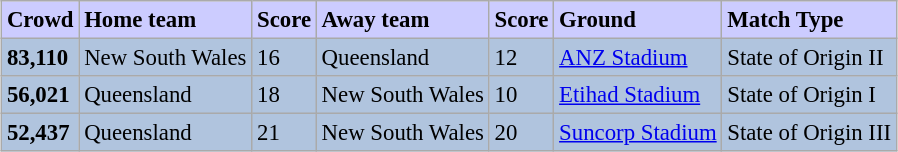<table class="wikitable sortable" style="font-size:95%; margin: 1em auto 1em auto;">
<tr style="background:#ccf;">
<td><strong>Crowd</strong></td>
<td><strong>Home team</strong></td>
<td><strong>Score</strong></td>
<td><strong>Away team</strong></td>
<td><strong>Score</strong></td>
<td><strong>Ground</strong></td>
<td><strong>Match Type</strong></td>
</tr>
<tr style="background:#b0c4de;">
<td><strong>83,110 </strong></td>
<td>New South Wales</td>
<td>16</td>
<td>Queensland</td>
<td>12</td>
<td><a href='#'>ANZ Stadium</a></td>
<td>State of Origin II</td>
</tr>
<tr style="background:#b0c4de;">
<td><strong>56,021</strong></td>
<td>Queensland</td>
<td>18</td>
<td>New South Wales</td>
<td>10</td>
<td><a href='#'>Etihad Stadium</a></td>
<td>State of Origin I</td>
</tr>
<tr style="background:#b0c4de;">
<td><strong>52,437</strong></td>
<td>Queensland</td>
<td>21</td>
<td>New South Wales</td>
<td>20</td>
<td><a href='#'>Suncorp Stadium</a></td>
<td>State of Origin III</td>
</tr>
</table>
